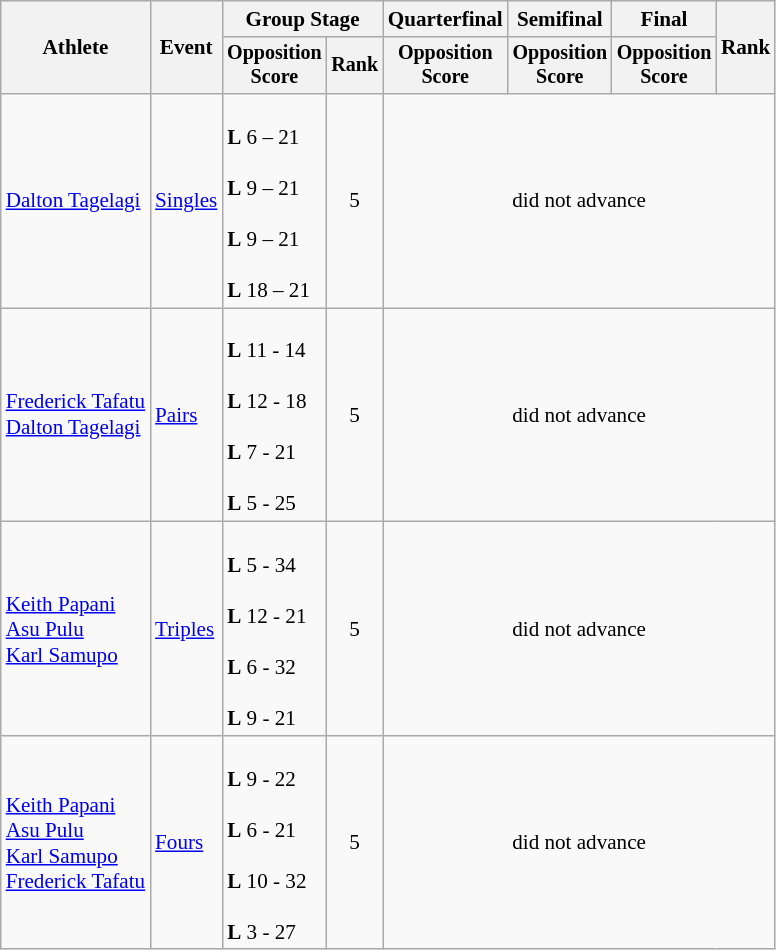<table class="wikitable" style="font-size:88%">
<tr>
<th rowspan=2>Athlete</th>
<th rowspan=2>Event</th>
<th colspan=2>Group Stage</th>
<th>Quarterfinal</th>
<th>Semifinal</th>
<th>Final</th>
<th rowspan=2>Rank</th>
</tr>
<tr style="font-size:95%">
<th>Opposition<br>Score</th>
<th>Rank</th>
<th>Opposition<br>Score</th>
<th>Opposition<br>Score</th>
<th>Opposition<br>Score</th>
</tr>
<tr align=center>
<td align=left><a href='#'>Dalton Tagelagi</a></td>
<td align=left><a href='#'>Singles</a></td>
<td align=left><br><strong>L</strong> 6 – 21<br><br><strong>L</strong> 9 – 21<br><br><strong>L</strong> 9 – 21<br><br><strong>L</strong> 18 – 21</td>
<td>5</td>
<td colspan=4>did not advance</td>
</tr>
<tr align=center>
<td align=left><a href='#'>Frederick Tafatu</a><br><a href='#'>Dalton Tagelagi</a></td>
<td align=left><a href='#'>Pairs</a></td>
<td align=left><br><strong>L</strong> 11 - 14<br><br><strong>L</strong> 12 - 18<br><br><strong>L</strong> 7 - 21<br><br><strong>L</strong> 5 - 25</td>
<td>5</td>
<td colspan=4>did not advance</td>
</tr>
<tr align=center>
<td align=left><a href='#'>Keith Papani</a><br><a href='#'>Asu Pulu</a><br><a href='#'>Karl Samupo</a></td>
<td align=left><a href='#'>Triples</a></td>
<td align=left><br><strong>L</strong> 5 - 34<br><br><strong>L</strong> 12 - 21<br><br><strong>L</strong> 6 - 32<br><br><strong>L</strong> 9 - 21</td>
<td>5</td>
<td colspan=4>did not advance</td>
</tr>
<tr align=center>
<td align=left><a href='#'>Keith Papani</a><br><a href='#'>Asu Pulu</a><br><a href='#'>Karl Samupo</a><br><a href='#'>Frederick Tafatu</a></td>
<td align=left><a href='#'>Fours</a></td>
<td align=left><br><strong>L</strong> 9 - 22<br><br><strong>L</strong> 6 - 21<br><br><strong>L</strong> 10 - 32<br><br><strong>L</strong> 3 - 27</td>
<td>5</td>
<td colspan=4>did not advance</td>
</tr>
</table>
